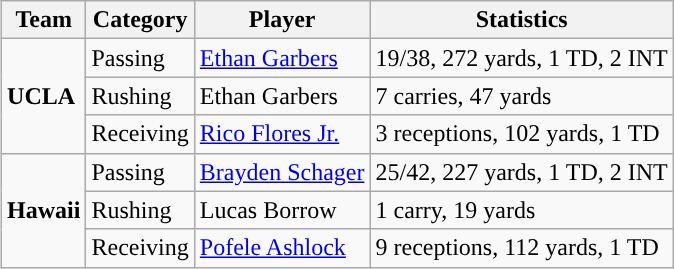<table class="wikitable" style="float: right;">
<tr>
<th>Team</th>
<th>Category</th>
<th>Player</th>
<th>Statistics</th>
</tr>
<tr>
<td rowspan=3><strong>UCLA</strong></td>
<td>Passing</td>
<td><a href='#'>Ethan Garbers</a></td>
<td>19/38, 272 yards, 1 TD, 2 INT</td>
</tr>
<tr>
<td>Rushing</td>
<td>Ethan Garbers</td>
<td>7 carries, 47 yards</td>
</tr>
<tr>
<td>Receiving</td>
<td><a href='#'>Rico Flores Jr.</a></td>
<td>3 receptions, 102 yards, 1 TD</td>
</tr>
<tr>
<td rowspan=3><strong>Hawaii</strong></td>
<td>Passing</td>
<td><a href='#'>Brayden Schager</a></td>
<td>25/42, 227 yards, 1 TD, 2 INT</td>
</tr>
<tr>
<td>Rushing</td>
<td>Lucas Borrow</td>
<td>1 carry, 19 yards</td>
</tr>
<tr>
<td>Receiving</td>
<td><a href='#'>Pofele Ashlock</a></td>
<td>9 receptions, 112 yards, 1 TD</td>
</tr>
</table>
